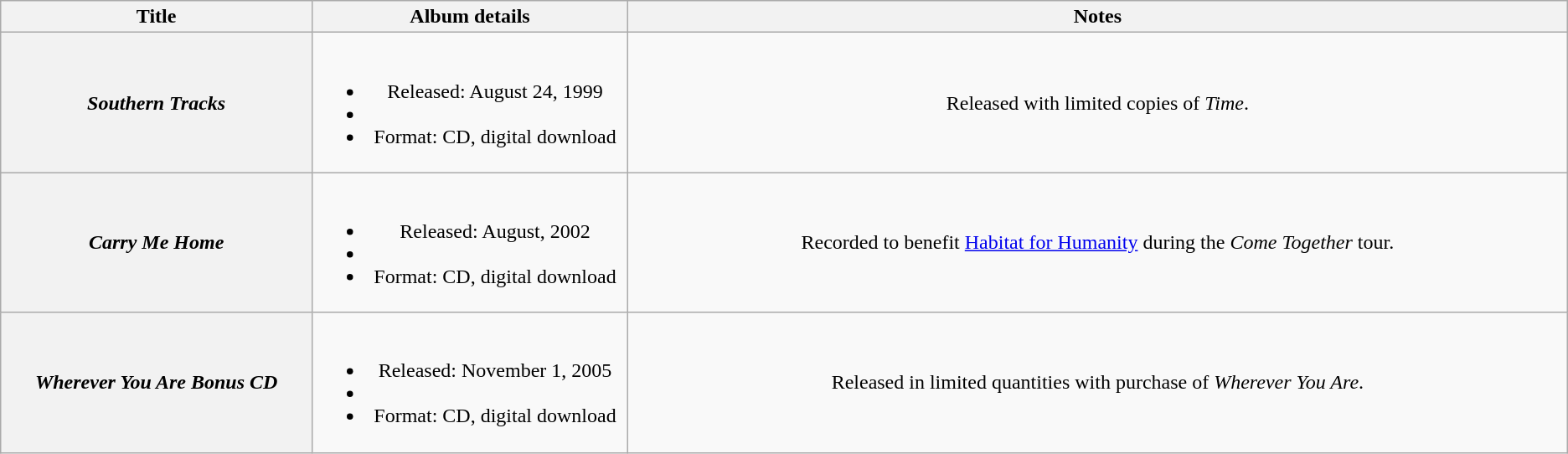<table class="wikitable plainrowheaders" style="text-align:center;">
<tr>
<th scope="col" rowspan="1" style="width:16em;">Title</th>
<th scope="col" rowspan="1" style="width:16em;">Album details</th>
<th scope="col" rowspan="1" style="width:50em;">Notes</th>
</tr>
<tr>
<th scope="row"><em>Southern Tracks</em></th>
<td><br><ul><li>Released: August 24, 1999</li><li></li><li>Format: CD, digital download</li></ul></td>
<td>Released with limited copies of <em>Time</em>.</td>
</tr>
<tr>
<th scope="row"><em>Carry Me Home</em></th>
<td><br><ul><li>Released: August, 2002</li><li></li><li>Format: CD, digital download</li></ul></td>
<td>Recorded to benefit <a href='#'>Habitat for Humanity</a> during the <em>Come Together</em> tour.</td>
</tr>
<tr>
<th scope="row"><em>Wherever You Are Bonus CD</em></th>
<td><br><ul><li>Released: November 1, 2005</li><li></li><li>Format: CD, digital download</li></ul></td>
<td>Released in limited quantities with purchase of <em>Wherever You Are</em>.</td>
</tr>
</table>
